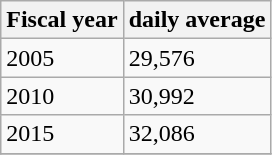<table class="wikitable">
<tr>
<th>Fiscal year</th>
<th>daily average</th>
</tr>
<tr>
<td>2005</td>
<td>29,576</td>
</tr>
<tr>
<td>2010</td>
<td>30,992</td>
</tr>
<tr>
<td>2015</td>
<td>32,086</td>
</tr>
<tr>
</tr>
</table>
